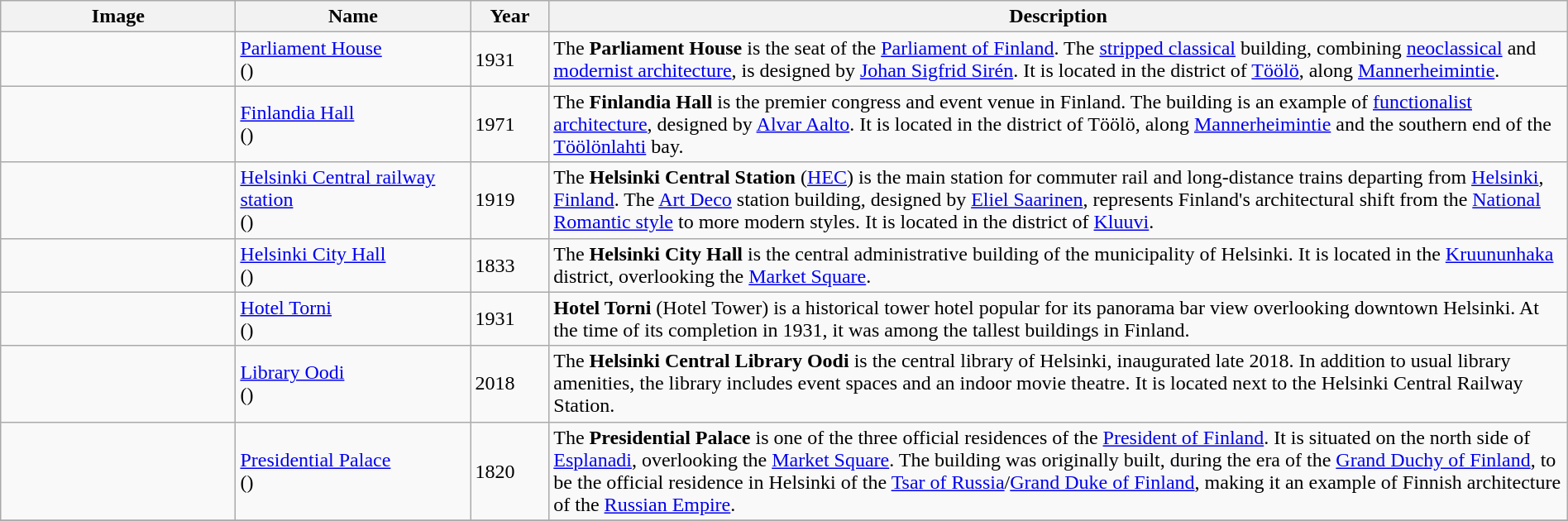<table class="wikitable sortable" style="width:100%">
<tr>
<th scope="col" style="width: 15%;" class="unsortable">Image</th>
<th scope="col" style="width: 15%;">Name</th>
<th scope="col" style="width: 5%;">Year</th>
<th scope="col" style="width: 65%;" class="unsortable">Description</th>
</tr>
<tr>
<td></td>
<td><a href='#'>Parliament House</a><br>()</td>
<td>1931</td>
<td>The <strong>Parliament House</strong> is the seat of the <a href='#'>Parliament of Finland</a>. The <a href='#'>stripped classical</a> building, combining <a href='#'>neoclassical</a> and <a href='#'>modernist architecture</a>, is designed by <a href='#'>Johan Sigfrid Sirén</a>. It is located in the district of <a href='#'>Töölö</a>, along <a href='#'>Mannerheimintie</a>.</td>
</tr>
<tr>
<td></td>
<td><a href='#'>Finlandia Hall</a><br>()</td>
<td>1971</td>
<td>The <strong>Finlandia Hall</strong> is the premier congress and event venue in Finland. The building is an example of <a href='#'>functionalist architecture</a>, designed by <a href='#'>Alvar Aalto</a>. It is located in the district of Töölö, along <a href='#'>Mannerheimintie</a> and the southern end of the <a href='#'>Töölönlahti</a> bay.</td>
</tr>
<tr>
<td></td>
<td><a href='#'>Helsinki Central railway station</a><br>()</td>
<td>1919</td>
<td>The <strong>Helsinki Central Station</strong> (<a href='#'>HEC</a>) is the main station for commuter rail and long-distance trains departing from <a href='#'>Helsinki</a>, <a href='#'>Finland</a>. The <a href='#'>Art Deco</a> station building, designed by <a href='#'>Eliel Saarinen</a>, represents Finland's architectural shift from the <a href='#'>National Romantic style</a> to more modern styles. It is located in the district of <a href='#'>Kluuvi</a>.</td>
</tr>
<tr>
<td></td>
<td><a href='#'>Helsinki City Hall</a><br>()</td>
<td>1833</td>
<td>The <strong>Helsinki City Hall</strong> is the central administrative building of the municipality of Helsinki. It is located in the <a href='#'>Kruununhaka</a> district, overlooking the <a href='#'>Market Square</a>.</td>
</tr>
<tr>
<td></td>
<td><a href='#'>Hotel Torni</a><br>()</td>
<td>1931</td>
<td><strong>Hotel Torni</strong> (Hotel Tower) is a historical tower hotel popular for its panorama bar view overlooking downtown Helsinki. At the time of its completion in 1931, it was among the tallest buildings in Finland.</td>
</tr>
<tr>
<td></td>
<td><a href='#'>Library Oodi</a><br>()</td>
<td>2018</td>
<td>The <strong>Helsinki Central Library Oodi</strong> is the central library of Helsinki, inaugurated late 2018. In addition to usual library amenities, the library includes event spaces and an indoor movie theatre. It is located next to the Helsinki Central Railway Station.</td>
</tr>
<tr>
<td></td>
<td><a href='#'>Presidential Palace</a><br>()</td>
<td>1820</td>
<td>The <strong>Presidential Palace</strong> is one of the three official residences of the <a href='#'>President of Finland</a>. It is situated on the north side of <a href='#'>Esplanadi</a>, overlooking the <a href='#'>Market Square</a>. The building was originally built, during the era of the <a href='#'>Grand Duchy of Finland</a>, to be the official residence in Helsinki of the <a href='#'>Tsar of Russia</a>/<a href='#'>Grand Duke of Finland</a>, making it an example of Finnish architecture of the <a href='#'>Russian Empire</a>.</td>
</tr>
<tr>
</tr>
</table>
